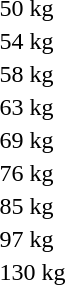<table>
<tr>
<td>50 kg</td>
<td></td>
<td></td>
<td></td>
</tr>
<tr>
<td>54 kg</td>
<td></td>
<td></td>
<td></td>
</tr>
<tr>
<td>58 kg</td>
<td></td>
<td></td>
<td></td>
</tr>
<tr>
<td>63 kg</td>
<td></td>
<td></td>
<td></td>
</tr>
<tr>
<td>69 kg</td>
<td></td>
<td></td>
<td></td>
</tr>
<tr>
<td>76 kg</td>
<td></td>
<td></td>
<td></td>
</tr>
<tr>
<td>85 kg</td>
<td></td>
<td></td>
<td></td>
</tr>
<tr>
<td>97 kg</td>
<td></td>
<td></td>
<td></td>
</tr>
<tr>
<td>130 kg</td>
<td></td>
<td></td>
<td></td>
</tr>
<tr>
</tr>
</table>
